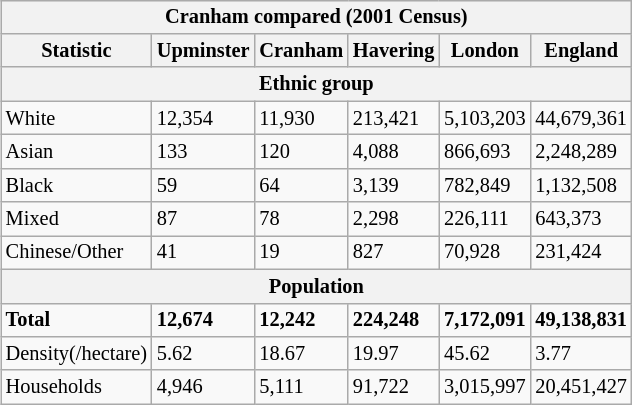<table class="wikitable" align="right" style=font-size:85%;margin-left:10px;>
<tr>
<th colspan="6">Cranham compared (2001 Census)</th>
</tr>
<tr>
<th>Statistic</th>
<th>Upminster</th>
<th>Cranham</th>
<th>Havering</th>
<th>London</th>
<th>England</th>
</tr>
<tr>
<th colspan="6">Ethnic group</th>
</tr>
<tr>
<td>White</td>
<td>12,354</td>
<td>11,930</td>
<td>213,421</td>
<td>5,103,203</td>
<td>44,679,361</td>
</tr>
<tr>
<td>Asian</td>
<td>133</td>
<td>120</td>
<td>4,088</td>
<td>866,693</td>
<td>2,248,289</td>
</tr>
<tr>
<td>Black</td>
<td>59</td>
<td>64</td>
<td>3,139</td>
<td>782,849</td>
<td>1,132,508</td>
</tr>
<tr>
<td>Mixed</td>
<td>87</td>
<td>78</td>
<td>2,298</td>
<td>226,111</td>
<td>643,373</td>
</tr>
<tr>
<td>Chinese/Other</td>
<td>41</td>
<td>19</td>
<td>827</td>
<td>70,928</td>
<td>231,424</td>
</tr>
<tr>
<th colspan="6">Population</th>
</tr>
<tr>
<td><strong>Total</strong></td>
<td><strong>12,674</strong></td>
<td><strong>12,242</strong></td>
<td><strong>224,248</strong></td>
<td><strong>7,172,091</strong></td>
<td><strong>49,138,831</strong></td>
</tr>
<tr>
<td>Density(/hectare)</td>
<td>5.62</td>
<td>18.67</td>
<td>19.97</td>
<td>45.62</td>
<td>3.77</td>
</tr>
<tr>
<td>Households</td>
<td>4,946</td>
<td>5,111</td>
<td>91,722</td>
<td>3,015,997</td>
<td>20,451,427</td>
</tr>
</table>
